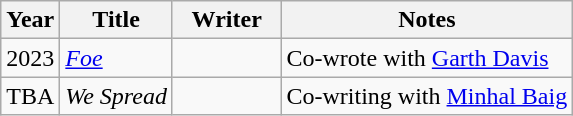<table class="wikitable">
<tr>
<th>Year</th>
<th>Title</th>
<th width=65>Writer</th>
<th>Notes</th>
</tr>
<tr>
<td>2023</td>
<td><em><a href='#'>Foe</a></em></td>
<td></td>
<td>Co-wrote with <a href='#'>Garth Davis</a></td>
</tr>
<tr>
<td>TBA</td>
<td><em>We Spread</em></td>
<td></td>
<td>Co-writing with <a href='#'>Minhal Baig</a></td>
</tr>
</table>
